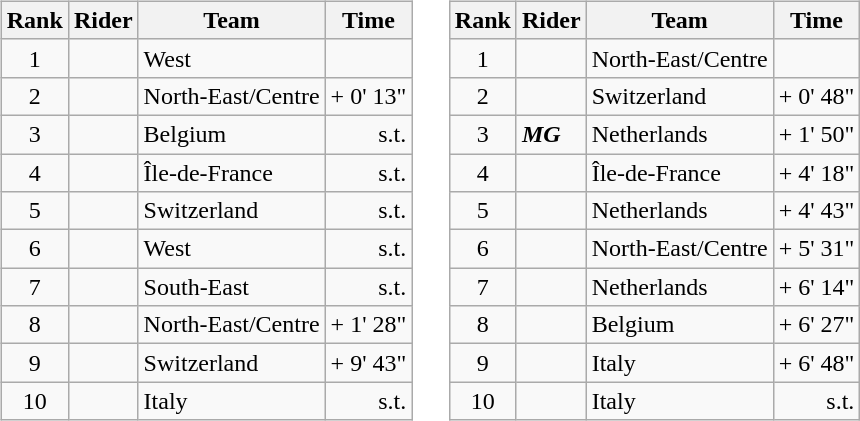<table>
<tr>
<td><br><table class="wikitable">
<tr>
<th scope="col">Rank</th>
<th scope="col">Rider</th>
<th scope="col">Team</th>
<th scope="col">Time</th>
</tr>
<tr>
<td style="text-align:center;">1</td>
<td></td>
<td>West</td>
<td style="text-align:right;"></td>
</tr>
<tr>
<td style="text-align:center;">2</td>
<td></td>
<td>North-East/Centre</td>
<td style="text-align:right;">+ 0' 13"</td>
</tr>
<tr>
<td style="text-align:center;">3</td>
<td></td>
<td>Belgium</td>
<td style="text-align:right;">s.t.</td>
</tr>
<tr>
<td style="text-align:center;">4</td>
<td></td>
<td>Île-de-France</td>
<td style="text-align:right;">s.t.</td>
</tr>
<tr>
<td style="text-align:center;">5</td>
<td></td>
<td>Switzerland</td>
<td style="text-align:right;">s.t.</td>
</tr>
<tr>
<td style="text-align:center;">6</td>
<td></td>
<td>West</td>
<td style="text-align:right;">s.t.</td>
</tr>
<tr>
<td style="text-align:center;">7</td>
<td></td>
<td>South-East</td>
<td style="text-align:right;">s.t.</td>
</tr>
<tr>
<td style="text-align:center;">8</td>
<td></td>
<td>North-East/Centre</td>
<td style="text-align:right;">+ 1' 28"</td>
</tr>
<tr>
<td style="text-align:center;">9</td>
<td></td>
<td>Switzerland</td>
<td style="text-align:right;">+ 9' 43"</td>
</tr>
<tr>
<td style="text-align:center;">10</td>
<td></td>
<td>Italy</td>
<td style="text-align:right;">s.t.</td>
</tr>
</table>
</td>
<td></td>
<td><br><table class="wikitable">
<tr>
<th scope="col">Rank</th>
<th scope="col">Rider</th>
<th scope="col">Team</th>
<th scope="col">Time</th>
</tr>
<tr>
<td style="text-align:center;">1</td>
<td> </td>
<td>North-East/Centre</td>
<td style="text-align:right;"></td>
</tr>
<tr>
<td style="text-align:center;">2</td>
<td> </td>
<td>Switzerland</td>
<td style="text-align:right;">+ 0' 48"</td>
</tr>
<tr>
<td style="text-align:center;">3</td>
<td> <strong><em>MG</em></strong></td>
<td>Netherlands</td>
<td style="text-align:right;">+ 1' 50"</td>
</tr>
<tr>
<td style="text-align:center;">4</td>
<td></td>
<td>Île-de-France</td>
<td style="text-align:right;">+ 4' 18"</td>
</tr>
<tr>
<td style="text-align:center;">5</td>
<td></td>
<td>Netherlands</td>
<td style="text-align:right;">+ 4' 43"</td>
</tr>
<tr>
<td style="text-align:center;">6</td>
<td></td>
<td>North-East/Centre</td>
<td style="text-align:right;">+ 5' 31"</td>
</tr>
<tr>
<td style="text-align:center;">7</td>
<td></td>
<td>Netherlands</td>
<td style="text-align:right;">+ 6' 14"</td>
</tr>
<tr>
<td style="text-align:center;">8</td>
<td></td>
<td>Belgium</td>
<td style="text-align:right;">+ 6' 27"</td>
</tr>
<tr>
<td style="text-align:center;">9</td>
<td></td>
<td>Italy</td>
<td style="text-align:right;">+ 6' 48"</td>
</tr>
<tr>
<td style="text-align:center;">10</td>
<td></td>
<td>Italy</td>
<td style="text-align:right;">s.t.</td>
</tr>
</table>
</td>
</tr>
</table>
